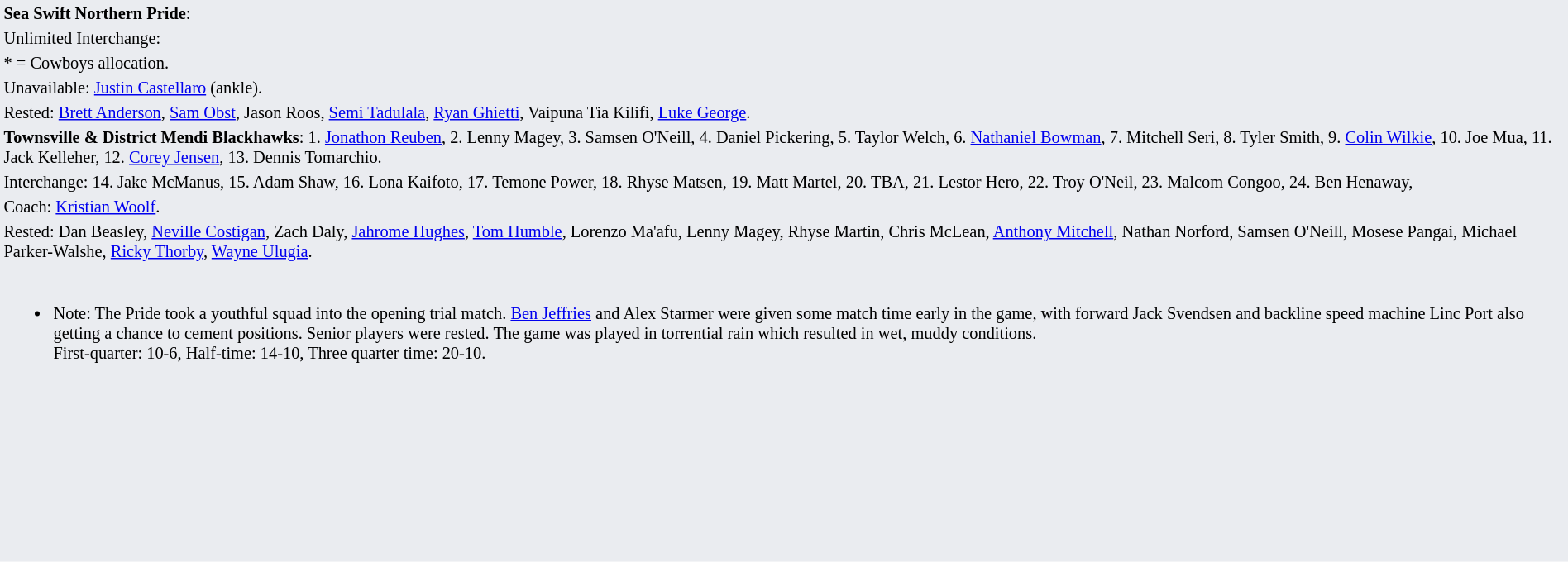<table style="background:#eaecf0; font-size:85%; width:100%;">
<tr>
<td><strong>Sea Swift Northern Pride</strong>:             </td>
</tr>
<tr>
<td>Unlimited Interchange:          </td>
</tr>
<tr>
<td>* = Cowboys allocation.</td>
</tr>
<tr>
<td>Unavailable: <a href='#'>Justin Castellaro</a> (ankle).</td>
</tr>
<tr>
<td>Rested: <a href='#'>Brett Anderson</a>, <a href='#'>Sam Obst</a>, Jason Roos, <a href='#'>Semi Tadulala</a>, <a href='#'>Ryan Ghietti</a>, Vaipuna Tia Kilifi, <a href='#'>Luke George</a>.</td>
</tr>
<tr>
<td><strong>Townsville & District Mendi Blackhawks</strong>: 1. <a href='#'>Jonathon Reuben</a>, 2. Lenny Magey, 3. Samsen O'Neill, 4. Daniel Pickering, 5. Taylor Welch, 6. <a href='#'>Nathaniel Bowman</a>, 7. Mitchell Seri, 8. Tyler Smith, 9. <a href='#'>Colin Wilkie</a>, 10. Joe Mua, 11. Jack Kelleher, 12. <a href='#'>Corey Jensen</a>, 13. Dennis Tomarchio.</td>
</tr>
<tr>
<td>Interchange: 14. Jake McManus, 15. Adam Shaw, 16. Lona Kaifoto, 17. Temone Power, 18. Rhyse Matsen, 19. Matt Martel, 20. TBA, 21. Lestor Hero, 22. Troy O'Neil, 23. Malcom Congoo, 24. Ben Henaway,</td>
</tr>
<tr>
<td>Coach: <a href='#'>Kristian Woolf</a>.</td>
</tr>
<tr>
<td>Rested: Dan Beasley, <a href='#'>Neville Costigan</a>, Zach Daly, <a href='#'>Jahrome Hughes</a>, <a href='#'>Tom Humble</a>, Lorenzo Ma'afu, Lenny Magey, Rhyse Martin, Chris McLean, <a href='#'>Anthony Mitchell</a>, Nathan Norford, Samsen O'Neill, Mosese Pangai, Michael Parker-Walshe, <a href='#'>Ricky Thorby</a>, <a href='#'>Wayne Ulugia</a>.</td>
</tr>
<tr>
<td><br><ul><li>Note: The Pride took a youthful squad into the opening trial match. <a href='#'>Ben Jeffries</a> and Alex Starmer were given some match time early in the game, with forward Jack Svendsen and backline speed machine Linc Port also getting a chance to cement positions. Senior players were rested. The game was played in torrential rain which resulted in wet, muddy conditions.<br>First-quarter: 10-6, Half-time: 14-10, Three quarter time: 20-10.</li></ul><br>
<br>
<br>
<br>
<br>
<br>
<br>
<br>
<br>
</td>
</tr>
</table>
